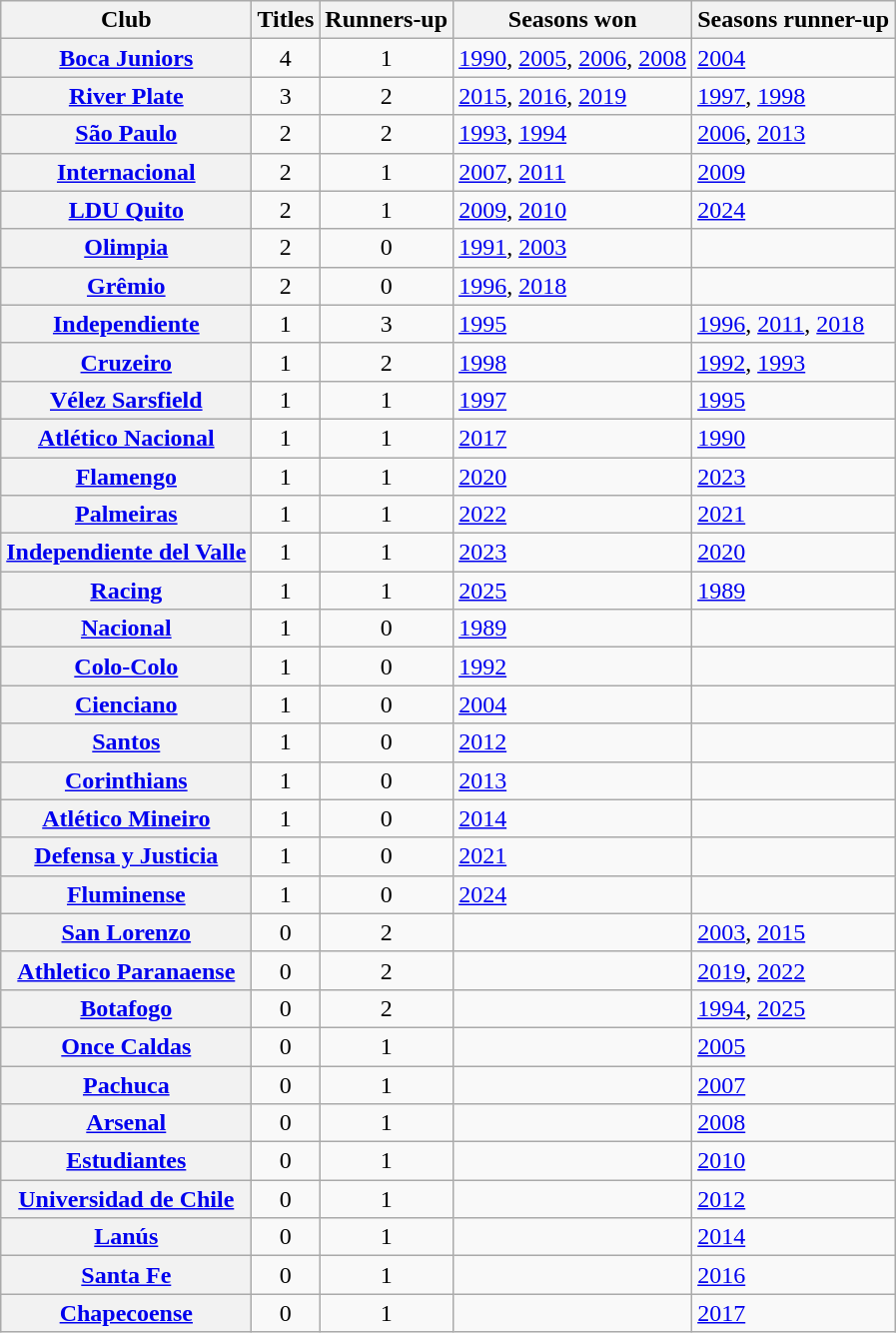<table class="wikitable sortable plainrowheaders">
<tr>
<th scope=col>Club</th>
<th scope=col>Titles</th>
<th scope=col>Runners-up</th>
<th scope=col>Seasons won</th>
<th scope=col>Seasons runner-up</th>
</tr>
<tr>
<th scope=row> <a href='#'>Boca Juniors</a></th>
<td align=center>4</td>
<td align=center>1</td>
<td><a href='#'>1990</a>, <a href='#'>2005</a>, <a href='#'>2006</a>, <a href='#'>2008</a></td>
<td><a href='#'>2004</a></td>
</tr>
<tr>
<th scope=row> <a href='#'>River Plate</a></th>
<td align=center>3</td>
<td align=center>2</td>
<td><a href='#'>2015</a>, <a href='#'>2016</a>, <a href='#'>2019</a></td>
<td><a href='#'>1997</a>, <a href='#'>1998</a></td>
</tr>
<tr>
<th scope=row> <a href='#'>São Paulo</a></th>
<td align=center>2</td>
<td align=center>2</td>
<td><a href='#'>1993</a>, <a href='#'>1994</a></td>
<td><a href='#'>2006</a>, <a href='#'>2013</a></td>
</tr>
<tr>
<th scope=row> <a href='#'>Internacional</a></th>
<td align=center>2</td>
<td align=center>1</td>
<td><a href='#'>2007</a>, <a href='#'>2011</a></td>
<td><a href='#'>2009</a></td>
</tr>
<tr>
<th scope=row> <a href='#'>LDU Quito</a></th>
<td align=center>2</td>
<td align=center>1</td>
<td><a href='#'>2009</a>, <a href='#'>2010</a></td>
<td><a href='#'>2024</a></td>
</tr>
<tr>
<th scope=row> <a href='#'>Olimpia</a></th>
<td align=center>2</td>
<td align=center>0</td>
<td><a href='#'>1991</a>, <a href='#'>2003</a></td>
<td></td>
</tr>
<tr>
<th scope=row> <a href='#'>Grêmio</a></th>
<td align=center>2</td>
<td align=center>0</td>
<td><a href='#'>1996</a>, <a href='#'>2018</a></td>
<td></td>
</tr>
<tr>
<th scope=row> <a href='#'>Independiente</a></th>
<td align=center>1</td>
<td align=center>3</td>
<td><a href='#'>1995</a></td>
<td><a href='#'>1996</a>, <a href='#'>2011</a>, <a href='#'>2018</a></td>
</tr>
<tr>
<th scope=row> <a href='#'>Cruzeiro</a></th>
<td align=center>1</td>
<td align=center>2</td>
<td><a href='#'>1998</a></td>
<td><a href='#'>1992</a>, <a href='#'>1993</a></td>
</tr>
<tr>
<th scope=row> <a href='#'>Vélez Sarsfield</a></th>
<td align=center>1</td>
<td align=center>1</td>
<td><a href='#'>1997</a></td>
<td><a href='#'>1995</a></td>
</tr>
<tr>
<th scope=row> <a href='#'>Atlético Nacional</a></th>
<td align=center>1</td>
<td align=center>1</td>
<td><a href='#'>2017</a></td>
<td><a href='#'>1990</a></td>
</tr>
<tr>
<th scope=row> <a href='#'>Flamengo</a></th>
<td align=center>1</td>
<td align=center>1</td>
<td><a href='#'>2020</a></td>
<td><a href='#'>2023</a></td>
</tr>
<tr>
<th scope=row> <a href='#'>Palmeiras</a></th>
<td align=center>1</td>
<td align=center>1</td>
<td><a href='#'>2022</a></td>
<td><a href='#'>2021</a></td>
</tr>
<tr>
<th scope=row> <a href='#'>Independiente del Valle</a></th>
<td align=center>1</td>
<td align=center>1</td>
<td><a href='#'>2023</a></td>
<td><a href='#'>2020</a></td>
</tr>
<tr>
<th scope=row> <a href='#'>Racing</a></th>
<td align=center>1</td>
<td align=center>1</td>
<td><a href='#'>2025</a></td>
<td><a href='#'>1989</a></td>
</tr>
<tr>
<th scope=row> <a href='#'>Nacional</a></th>
<td align=center>1</td>
<td align=center>0</td>
<td><a href='#'>1989</a></td>
<td></td>
</tr>
<tr>
<th scope=row> <a href='#'>Colo-Colo</a></th>
<td align=center>1</td>
<td align=center>0</td>
<td><a href='#'>1992</a></td>
<td></td>
</tr>
<tr>
<th scope=row> <a href='#'>Cienciano</a></th>
<td align=center>1</td>
<td align=center>0</td>
<td><a href='#'>2004</a></td>
<td></td>
</tr>
<tr>
<th scope=row> <a href='#'>Santos</a></th>
<td align=center>1</td>
<td align=center>0</td>
<td><a href='#'>2012</a></td>
<td></td>
</tr>
<tr>
<th scope=row> <a href='#'>Corinthians</a></th>
<td align=center>1</td>
<td align=center>0</td>
<td><a href='#'>2013</a></td>
<td></td>
</tr>
<tr>
<th scope=row> <a href='#'>Atlético Mineiro</a></th>
<td align=center>1</td>
<td align=center>0</td>
<td><a href='#'>2014</a></td>
<td></td>
</tr>
<tr>
<th scope=row> <a href='#'>Defensa y Justicia</a></th>
<td align=center>1</td>
<td align=center>0</td>
<td><a href='#'>2021</a></td>
<td></td>
</tr>
<tr>
<th scope=row> <a href='#'>Fluminense</a></th>
<td align=center>1</td>
<td align=center>0</td>
<td><a href='#'>2024</a></td>
<td></td>
</tr>
<tr>
<th scope=row> <a href='#'>San Lorenzo</a></th>
<td align=center>0</td>
<td align=center>2</td>
<td></td>
<td><a href='#'>2003</a>, <a href='#'>2015</a></td>
</tr>
<tr>
<th scope=row> <a href='#'>Athletico Paranaense</a></th>
<td align=center>0</td>
<td align=center>2</td>
<td></td>
<td><a href='#'>2019</a>, <a href='#'>2022</a></td>
</tr>
<tr>
<th scope=row> <a href='#'>Botafogo</a></th>
<td align=center>0</td>
<td align=center>2</td>
<td></td>
<td><a href='#'>1994</a>, <a href='#'>2025</a></td>
</tr>
<tr>
<th scope=row> <a href='#'>Once Caldas</a></th>
<td align=center>0</td>
<td align=center>1</td>
<td></td>
<td><a href='#'>2005</a></td>
</tr>
<tr>
<th scope=row> <a href='#'>Pachuca</a></th>
<td align=center>0</td>
<td align=center>1</td>
<td></td>
<td><a href='#'>2007</a></td>
</tr>
<tr>
<th scope=row> <a href='#'>Arsenal</a></th>
<td align=center>0</td>
<td align=center>1</td>
<td></td>
<td><a href='#'>2008</a></td>
</tr>
<tr>
<th scope=row> <a href='#'>Estudiantes</a></th>
<td align=center>0</td>
<td align=center>1</td>
<td></td>
<td><a href='#'>2010</a></td>
</tr>
<tr>
<th scope=row> <a href='#'>Universidad de Chile</a></th>
<td align=center>0</td>
<td align=center>1</td>
<td></td>
<td><a href='#'>2012</a></td>
</tr>
<tr>
<th scope=row> <a href='#'>Lanús</a></th>
<td align=center>0</td>
<td align=center>1</td>
<td></td>
<td><a href='#'>2014</a></td>
</tr>
<tr>
<th scope=row> <a href='#'>Santa Fe</a></th>
<td align=center>0</td>
<td align=center>1</td>
<td></td>
<td><a href='#'>2016</a></td>
</tr>
<tr>
<th scope=row> <a href='#'>Chapecoense</a></th>
<td align=center>0</td>
<td align=center>1</td>
<td></td>
<td><a href='#'>2017</a></td>
</tr>
</table>
